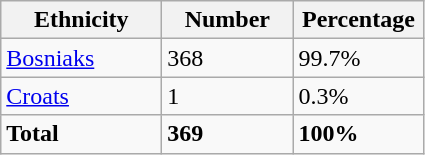<table class="wikitable">
<tr>
<th width="100px">Ethnicity</th>
<th width="80px">Number</th>
<th width="80px">Percentage</th>
</tr>
<tr>
<td><a href='#'>Bosniaks</a></td>
<td>368</td>
<td>99.7%</td>
</tr>
<tr>
<td><a href='#'>Croats</a></td>
<td>1</td>
<td>0.3%</td>
</tr>
<tr>
<td><strong>Total</strong></td>
<td><strong>369</strong></td>
<td><strong>100%</strong></td>
</tr>
</table>
